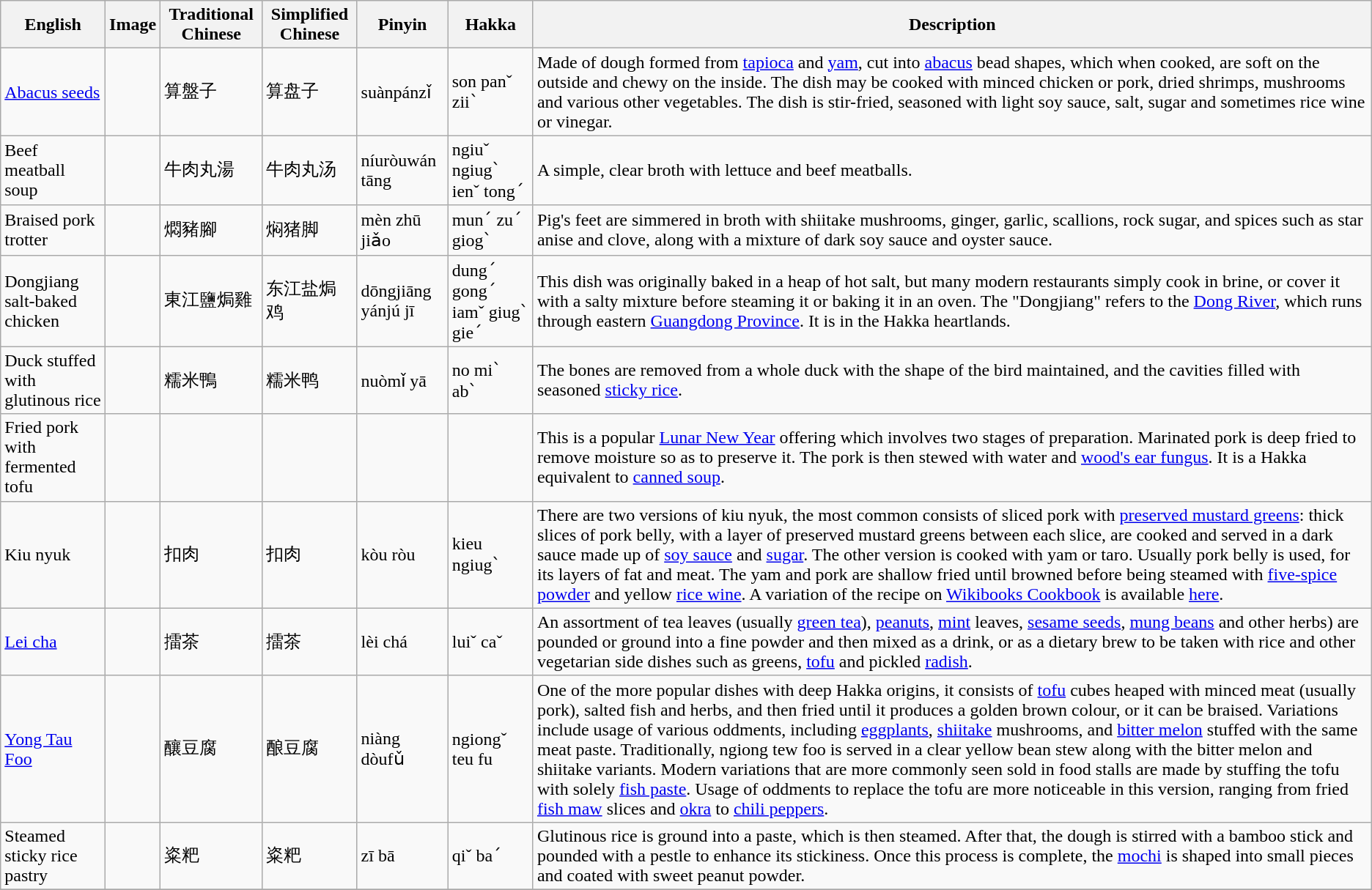<table class="wikitable">
<tr>
<th>English</th>
<th>Image</th>
<th>Traditional Chinese</th>
<th>Simplified Chinese</th>
<th>Pinyin</th>
<th>Hakka</th>
<th>Description</th>
</tr>
<tr>
<td><a href='#'>Abacus seeds</a></td>
<td></td>
<td>算盤子</td>
<td>算盘子</td>
<td>suànpánzǐ</td>
<td>son panˇ ziiˋ</td>
<td>Made of dough formed from <a href='#'>tapioca</a> and <a href='#'>yam</a>, cut into <a href='#'>abacus</a> bead shapes, which when cooked, are soft on the outside and chewy on the inside. The dish may be cooked with minced chicken or pork, dried shrimps, mushrooms and various other vegetables. The dish is stir-fried, seasoned with light soy sauce, salt, sugar and sometimes rice wine or vinegar.</td>
</tr>
<tr>
<td>Beef meatball soup</td>
<td></td>
<td>牛肉丸湯</td>
<td>牛肉丸汤</td>
<td>níuròuwán tāng</td>
<td>ngiuˇ ngiugˋ ienˇ tongˊ</td>
<td>A simple, clear broth with lettuce and beef meatballs.</td>
</tr>
<tr>
<td>Braised pork trotter</td>
<td></td>
<td>燜豬腳</td>
<td>焖猪脚</td>
<td>mèn zhū jiǎo</td>
<td>munˊ zuˊ giogˋ</td>
<td>Pig's feet are simmered in broth with shiitake mushrooms, ginger, garlic, scallions, rock sugar, and spices such as star anise and clove, along with a mixture of dark soy sauce and oyster sauce.</td>
</tr>
<tr>
<td>Dongjiang salt-baked chicken</td>
<td></td>
<td>東江鹽焗雞</td>
<td>东江盐焗鸡</td>
<td>dōngjiāng yánjú jī</td>
<td>dungˊ gongˊ iamˇ giugˋ gieˊ</td>
<td>This dish was originally baked in a heap of hot salt, but many modern restaurants simply cook in brine, or cover it with a salty mixture before steaming it or baking it in an oven. The "Dongjiang" refers to the <a href='#'>Dong River</a>, which runs through eastern <a href='#'>Guangdong Province</a>. It is in the Hakka heartlands.</td>
</tr>
<tr>
<td>Duck stuffed with glutinous rice</td>
<td></td>
<td>糯米鴨</td>
<td>糯米鸭</td>
<td>nuòmǐ yā</td>
<td>no miˋ abˋ</td>
<td>The bones are removed from a whole duck with the shape of the bird maintained, and the cavities filled with seasoned <a href='#'>sticky rice</a>.</td>
</tr>
<tr>
<td>Fried pork with fermented tofu</td>
<td></td>
<td></td>
<td></td>
<td></td>
<td></td>
<td>This is a popular <a href='#'>Lunar New Year</a> offering which involves two stages of preparation. Marinated pork is deep fried to remove moisture so as to preserve it. The pork is then stewed with water and <a href='#'>wood's ear fungus</a>. It is a Hakka equivalent to <a href='#'>canned soup</a>.</td>
</tr>
<tr>
<td>Kiu nyuk</td>
<td></td>
<td>扣肉</td>
<td>扣肉</td>
<td>kòu ròu</td>
<td>kieu ngiugˋ</td>
<td>There are two versions of kiu nyuk, the most common consists of sliced pork with <a href='#'>preserved mustard greens</a>: thick slices of pork belly, with a layer of preserved mustard greens between each slice, are cooked and served in a dark sauce made up of <a href='#'>soy sauce</a> and <a href='#'>sugar</a>. The other version is cooked with yam or taro. Usually pork belly is used, for its layers of fat and meat. The yam and pork are shallow fried until browned before being steamed with <a href='#'>five-spice powder</a> and yellow <a href='#'>rice wine</a>. A variation of the recipe on <a href='#'>Wikibooks Cookbook</a> is available <a href='#'>here</a>.</td>
</tr>
<tr>
<td><a href='#'>Lei cha</a></td>
<td></td>
<td>擂茶</td>
<td>擂茶</td>
<td>lèi chá</td>
<td>luiˇ caˇ</td>
<td>An assortment of tea leaves (usually <a href='#'>green tea</a>), <a href='#'>peanuts</a>, <a href='#'>mint</a> leaves, <a href='#'>sesame seeds</a>, <a href='#'>mung beans</a> and other herbs) are pounded or ground into a fine powder and then mixed as a drink, or as a dietary brew to be taken with rice and other vegetarian side dishes such as greens, <a href='#'>tofu</a> and pickled <a href='#'>radish</a>.</td>
</tr>
<tr>
<td><a href='#'>Yong Tau Foo</a></td>
<td></td>
<td>釀豆腐</td>
<td>酿豆腐</td>
<td>niàng dòufǔ</td>
<td>ngiongˇ teu fu</td>
<td>One of the more popular dishes with deep Hakka origins, it consists of <a href='#'>tofu</a> cubes heaped with minced meat (usually pork), salted fish and herbs, and then fried until it produces a golden brown colour, or it can be braised. Variations include usage of various oddments, including <a href='#'>eggplants</a>, <a href='#'>shiitake</a> mushrooms, and <a href='#'>bitter melon</a> stuffed with the same meat paste. Traditionally, ngiong tew foo is served in a clear yellow bean stew along with the bitter melon and shiitake variants. Modern variations that are more commonly seen sold in food stalls are made by stuffing the tofu with solely <a href='#'>fish paste</a>. Usage of oddments to replace the tofu are more noticeable in this version, ranging from fried <a href='#'>fish maw</a> slices and <a href='#'>okra</a> to <a href='#'>chili peppers</a>.</td>
</tr>
<tr>
<td>Steamed sticky rice pastry</td>
<td></td>
<td>粢粑</td>
<td>粢粑</td>
<td>zī bā</td>
<td>qiˇ baˊ</td>
<td>Glutinous rice is ground into a paste, which is then steamed. After that, the dough is stirred with a bamboo stick and pounded with a pestle to enhance its stickiness. Once this process is complete, the <a href='#'>mochi</a> is shaped into small pieces and coated with sweet peanut powder.</td>
</tr>
<tr>
</tr>
</table>
